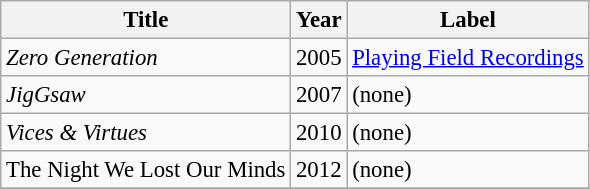<table class="wikitable" style="font-size:95%;">
<tr>
<th>Title</th>
<th>Year</th>
<th>Label</th>
</tr>
<tr>
<td><em>Zero Generation</em></td>
<td>2005</td>
<td><a href='#'>Playing Field Recordings</a></td>
</tr>
<tr>
<td><em>JigGsaw</em></td>
<td>2007</td>
<td>(none)</td>
</tr>
<tr>
<td><em>Vices & Virtues</em></td>
<td>2010</td>
<td>(none)</td>
</tr>
<tr>
<td>The Night We Lost Our Minds</td>
<td>2012</td>
<td>(none)</td>
</tr>
<tr>
</tr>
</table>
